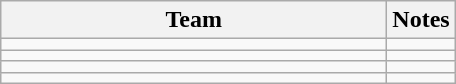<table class="wikitable">
<tr>
<th scope="col" style="width:250px;">Team</th>
<th>Notes</th>
</tr>
<tr>
<td></td>
<td></td>
</tr>
<tr>
<td></td>
<td></td>
</tr>
<tr>
<td></td>
<td></td>
</tr>
<tr>
<td></td>
<td></td>
</tr>
</table>
